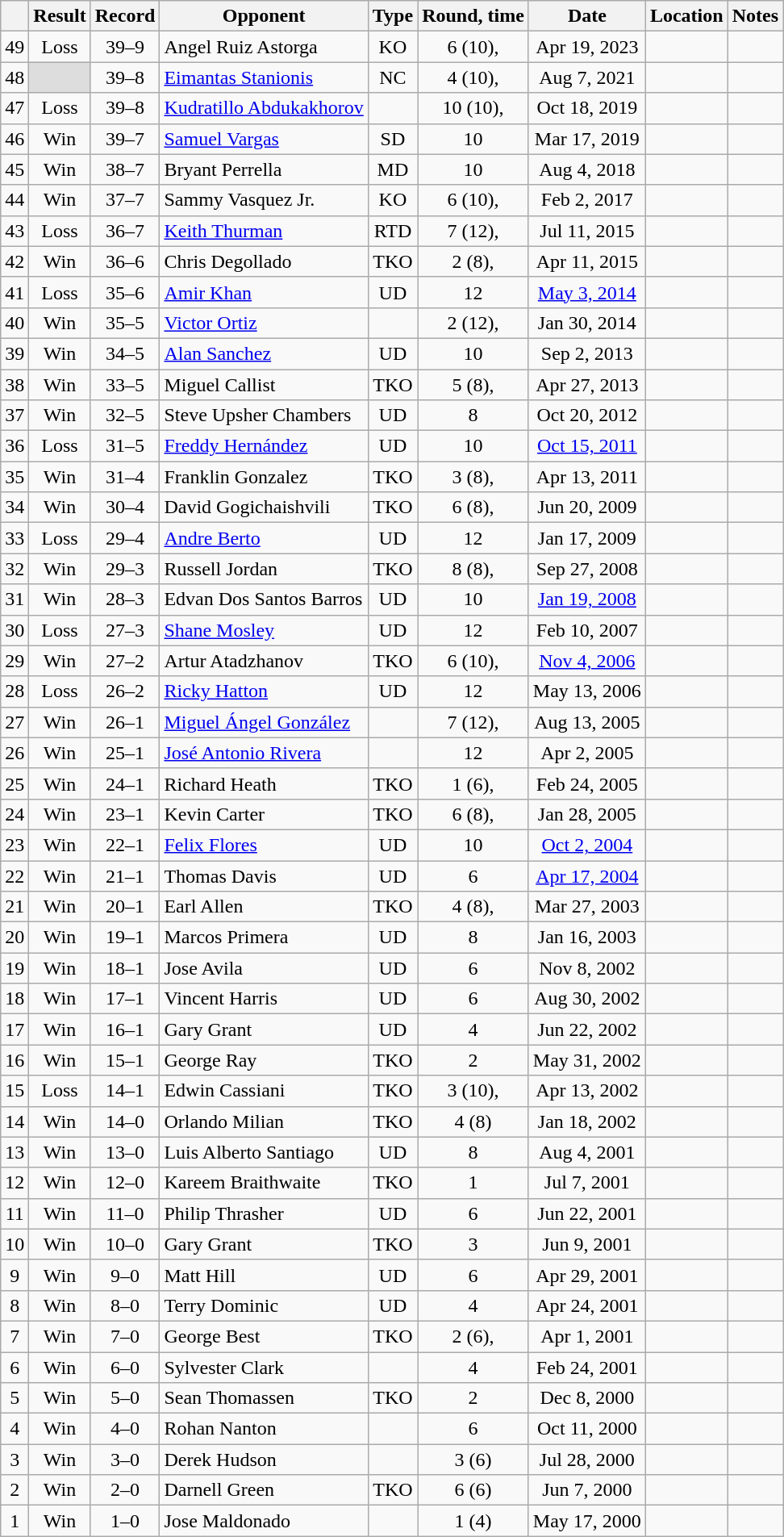<table class="wikitable" style="text-align:center">
<tr>
<th></th>
<th>Result</th>
<th>Record</th>
<th>Opponent</th>
<th>Type</th>
<th>Round, time</th>
<th>Date</th>
<th>Location</th>
<th>Notes</th>
</tr>
<tr>
<td>49</td>
<td>Loss</td>
<td>39–9 </td>
<td style="text-align:left;">Angel Ruiz Astorga</td>
<td>KO</td>
<td>6 (10), </td>
<td>Apr 19, 2023</td>
<td style="text-align:left;"></td>
<td></td>
</tr>
<tr>
<td>48</td>
<td style="background:#DDD"></td>
<td>39–8 </td>
<td style="text-align:left;"><a href='#'>Eimantas Stanionis</a></td>
<td>NC</td>
<td>4 (10), </td>
<td>Aug 7, 2021</td>
<td style="text-align:left;"></td>
<td style="text-align:left;"></td>
</tr>
<tr>
<td>47</td>
<td>Loss</td>
<td>39–8</td>
<td style="text-align:left;"><a href='#'>Kudratillo Abdukakhorov</a></td>
<td></td>
<td>10 (10), </td>
<td>Oct 18, 2019</td>
<td style="text-align:left;"></td>
<td style="text-align:left;"></td>
</tr>
<tr>
<td>46</td>
<td>Win</td>
<td>39–7</td>
<td style="text-align:left;"><a href='#'>Samuel Vargas</a></td>
<td>SD</td>
<td>10</td>
<td>Mar 17, 2019</td>
<td style="text-align:left;"></td>
<td></td>
</tr>
<tr>
<td>45</td>
<td>Win</td>
<td>38–7</td>
<td style="text-align:left;">Bryant Perrella</td>
<td>MD</td>
<td>10</td>
<td>Aug 4, 2018</td>
<td style="text-align:left;"></td>
<td></td>
</tr>
<tr>
<td>44</td>
<td>Win</td>
<td>37–7</td>
<td style="text-align:left;">Sammy Vasquez Jr.</td>
<td>KO</td>
<td>6 (10), </td>
<td>Feb 2, 2017</td>
<td style="text-align:left;"></td>
<td></td>
</tr>
<tr>
<td>43</td>
<td>Loss</td>
<td>36–7</td>
<td style="text-align:left;"><a href='#'>Keith Thurman</a></td>
<td>RTD</td>
<td>7 (12), </td>
<td>Jul 11, 2015</td>
<td style="text-align:left;"></td>
<td style="text-align:left;"></td>
</tr>
<tr>
<td>42</td>
<td>Win</td>
<td>36–6</td>
<td style="text-align:left;">Chris Degollado</td>
<td>TKO</td>
<td>2 (8), </td>
<td>Apr 11, 2015</td>
<td style="text-align:left;"></td>
<td></td>
</tr>
<tr>
<td>41</td>
<td>Loss</td>
<td>35–6</td>
<td style="text-align:left;"><a href='#'>Amir Khan</a></td>
<td>UD</td>
<td>12</td>
<td><a href='#'>May 3, 2014</a></td>
<td style="text-align:left;"></td>
<td style="text-align:left;"></td>
</tr>
<tr>
<td>40</td>
<td>Win</td>
<td>35–5</td>
<td style="text-align:left;"><a href='#'>Victor Ortiz</a></td>
<td></td>
<td>2 (12), </td>
<td>Jan 30, 2014</td>
<td style="text-align:left;"></td>
<td style="text-align:left;"></td>
</tr>
<tr>
<td>39</td>
<td>Win</td>
<td>34–5</td>
<td style="text-align:left;"><a href='#'>Alan Sanchez</a></td>
<td>UD</td>
<td>10</td>
<td>Sep 2, 2013</td>
<td style="text-align:left;"></td>
<td style="text-align:left;"></td>
</tr>
<tr>
<td>38</td>
<td>Win</td>
<td>33–5</td>
<td style="text-align:left;">Miguel Callist</td>
<td>TKO</td>
<td>5 (8), </td>
<td>Apr 27, 2013</td>
<td style="text-align:left;"></td>
<td></td>
</tr>
<tr>
<td>37</td>
<td>Win</td>
<td>32–5</td>
<td style="text-align:left;">Steve Upsher Chambers</td>
<td>UD</td>
<td>8</td>
<td>Oct 20, 2012</td>
<td style="text-align:left;"></td>
<td></td>
</tr>
<tr>
<td>36</td>
<td>Loss</td>
<td>31–5</td>
<td style="text-align:left;"><a href='#'>Freddy Hernández</a></td>
<td>UD</td>
<td>10</td>
<td><a href='#'>Oct 15, 2011</a></td>
<td style="text-align:left;"></td>
<td></td>
</tr>
<tr>
<td>35</td>
<td>Win</td>
<td>31–4</td>
<td style="text-align:left;">Franklin Gonzalez</td>
<td>TKO</td>
<td>3 (8), </td>
<td>Apr 13, 2011</td>
<td style="text-align:left;"></td>
<td></td>
</tr>
<tr>
<td>34</td>
<td>Win</td>
<td>30–4</td>
<td style="text-align:left;">David Gogichaishvili</td>
<td>TKO</td>
<td>6 (8), </td>
<td>Jun 20, 2009</td>
<td style="text-align:left;"></td>
<td></td>
</tr>
<tr>
<td>33</td>
<td>Loss</td>
<td>29–4</td>
<td style="text-align:left;"><a href='#'>Andre Berto</a></td>
<td>UD</td>
<td>12</td>
<td>Jan 17, 2009</td>
<td style="text-align:left;"></td>
<td style="text-align:left;"></td>
</tr>
<tr>
<td>32</td>
<td>Win</td>
<td>29–3</td>
<td style="text-align:left;">Russell Jordan</td>
<td>TKO</td>
<td>8 (8), </td>
<td>Sep 27, 2008</td>
<td style="text-align:left;"></td>
<td></td>
</tr>
<tr>
<td>31</td>
<td>Win</td>
<td>28–3</td>
<td style="text-align:left;">Edvan Dos Santos Barros</td>
<td>UD</td>
<td>10</td>
<td><a href='#'>Jan 19, 2008</a></td>
<td style="text-align:left;"></td>
<td></td>
</tr>
<tr>
<td>30</td>
<td>Loss</td>
<td>27–3</td>
<td style="text-align:left;"><a href='#'>Shane Mosley</a></td>
<td>UD</td>
<td>12</td>
<td>Feb 10, 2007</td>
<td style="text-align:left;"></td>
<td style="text-align:left;"></td>
</tr>
<tr>
<td>29</td>
<td>Win</td>
<td>27–2</td>
<td style="text-align:left;">Artur Atadzhanov</td>
<td>TKO</td>
<td>6 (10), </td>
<td><a href='#'>Nov 4, 2006</a></td>
<td style="text-align:left;"></td>
<td></td>
</tr>
<tr>
<td>28</td>
<td>Loss</td>
<td>26–2</td>
<td style="text-align:left;"><a href='#'>Ricky Hatton</a></td>
<td>UD</td>
<td>12</td>
<td>May 13, 2006</td>
<td style="text-align:left;"></td>
<td style="text-align:left;"></td>
</tr>
<tr>
<td>27</td>
<td>Win</td>
<td>26–1</td>
<td style="text-align:left;"><a href='#'>Miguel Ángel González</a></td>
<td></td>
<td>7 (12), </td>
<td>Aug 13, 2005</td>
<td style="text-align:left;"></td>
<td style="text-align:left;"></td>
</tr>
<tr>
<td>26</td>
<td>Win</td>
<td>25–1</td>
<td style="text-align:left;"><a href='#'>José Antonio Rivera</a></td>
<td></td>
<td>12</td>
<td>Apr 2, 2005</td>
<td style="text-align:left;"></td>
<td style="text-align:left;"></td>
</tr>
<tr>
<td>25</td>
<td>Win</td>
<td>24–1</td>
<td style="text-align:left;">Richard Heath</td>
<td>TKO</td>
<td>1 (6), </td>
<td>Feb 24, 2005</td>
<td style="text-align:left;"></td>
<td></td>
</tr>
<tr>
<td>24</td>
<td>Win</td>
<td>23–1</td>
<td style="text-align:left;">Kevin Carter</td>
<td>TKO</td>
<td>6 (8), </td>
<td>Jan 28, 2005</td>
<td style="text-align:left;"></td>
<td></td>
</tr>
<tr>
<td>23</td>
<td>Win</td>
<td>22–1</td>
<td style="text-align:left;"><a href='#'>Felix Flores</a></td>
<td>UD</td>
<td>10</td>
<td><a href='#'>Oct 2, 2004</a></td>
<td style="text-align:left;"></td>
<td></td>
</tr>
<tr>
<td>22</td>
<td>Win</td>
<td>21–1</td>
<td style="text-align:left;">Thomas Davis</td>
<td>UD</td>
<td>6</td>
<td><a href='#'>Apr 17, 2004</a></td>
<td style="text-align:left;"></td>
<td></td>
</tr>
<tr>
<td>21</td>
<td>Win</td>
<td>20–1</td>
<td style="text-align:left;">Earl Allen</td>
<td>TKO</td>
<td>4 (8), </td>
<td>Mar 27, 2003</td>
<td style="text-align:left;"></td>
<td></td>
</tr>
<tr>
<td>20</td>
<td>Win</td>
<td>19–1</td>
<td style="text-align:left;">Marcos Primera</td>
<td>UD</td>
<td>8</td>
<td>Jan 16, 2003</td>
<td style="text-align:left;"></td>
<td></td>
</tr>
<tr>
<td>19</td>
<td>Win</td>
<td>18–1</td>
<td style="text-align:left;">Jose Avila</td>
<td>UD</td>
<td>6</td>
<td>Nov 8, 2002</td>
<td style="text-align:left;"></td>
<td></td>
</tr>
<tr>
<td>18</td>
<td>Win</td>
<td>17–1</td>
<td style="text-align:left;">Vincent Harris</td>
<td>UD</td>
<td>6</td>
<td>Aug 30, 2002</td>
<td style="text-align:left;"></td>
<td></td>
</tr>
<tr>
<td>17</td>
<td>Win</td>
<td>16–1</td>
<td style="text-align:left;">Gary Grant</td>
<td>UD</td>
<td>4</td>
<td>Jun 22, 2002</td>
<td style="text-align:left;"></td>
<td></td>
</tr>
<tr>
<td>16</td>
<td>Win</td>
<td>15–1</td>
<td style="text-align:left;">George Ray</td>
<td>TKO</td>
<td>2</td>
<td>May 31, 2002</td>
<td style="text-align:left;"></td>
<td></td>
</tr>
<tr>
<td>15</td>
<td>Loss</td>
<td>14–1</td>
<td style="text-align:left;">Edwin Cassiani</td>
<td>TKO</td>
<td>3 (10), </td>
<td>Apr 13, 2002</td>
<td style="text-align:left;"></td>
<td></td>
</tr>
<tr>
<td>14</td>
<td>Win</td>
<td>14–0</td>
<td style="text-align:left;">Orlando Milian</td>
<td>TKO</td>
<td>4 (8)</td>
<td>Jan 18, 2002</td>
<td style="text-align:left;"></td>
<td></td>
</tr>
<tr>
<td>13</td>
<td>Win</td>
<td>13–0</td>
<td style="text-align:left;">Luis Alberto Santiago</td>
<td>UD</td>
<td>8</td>
<td>Aug 4, 2001</td>
<td style="text-align:left;"></td>
<td></td>
</tr>
<tr>
<td>12</td>
<td>Win</td>
<td>12–0</td>
<td style="text-align:left;">Kareem Braithwaite</td>
<td>TKO</td>
<td>1</td>
<td>Jul 7, 2001</td>
<td style="text-align:left;"></td>
<td></td>
</tr>
<tr>
<td>11</td>
<td>Win</td>
<td>11–0</td>
<td style="text-align:left;">Philip Thrasher</td>
<td>UD</td>
<td>6</td>
<td>Jun 22, 2001</td>
<td style="text-align:left;"></td>
<td></td>
</tr>
<tr>
<td>10</td>
<td>Win</td>
<td>10–0</td>
<td style="text-align:left;">Gary Grant</td>
<td>TKO</td>
<td>3</td>
<td>Jun 9, 2001</td>
<td style="text-align:left;"></td>
<td></td>
</tr>
<tr>
<td>9</td>
<td>Win</td>
<td>9–0</td>
<td style="text-align:left;">Matt Hill</td>
<td>UD</td>
<td>6</td>
<td>Apr 29, 2001</td>
<td style="text-align:left;"></td>
<td></td>
</tr>
<tr>
<td>8</td>
<td>Win</td>
<td>8–0</td>
<td style="text-align:left;">Terry Dominic</td>
<td>UD</td>
<td>4</td>
<td>Apr 24, 2001</td>
<td style="text-align:left;"></td>
<td></td>
</tr>
<tr>
<td>7</td>
<td>Win</td>
<td>7–0</td>
<td style="text-align:left;">George Best</td>
<td>TKO</td>
<td>2 (6), </td>
<td>Apr 1, 2001</td>
<td style="text-align:left;"></td>
<td></td>
</tr>
<tr>
<td>6</td>
<td>Win</td>
<td>6–0</td>
<td style="text-align:left;">Sylvester Clark</td>
<td></td>
<td>4</td>
<td>Feb 24, 2001</td>
<td style="text-align:left;"></td>
<td></td>
</tr>
<tr>
<td>5</td>
<td>Win</td>
<td>5–0</td>
<td style="text-align:left;">Sean Thomassen</td>
<td>TKO</td>
<td>2</td>
<td>Dec 8, 2000</td>
<td style="text-align:left;"></td>
<td></td>
</tr>
<tr>
<td>4</td>
<td>Win</td>
<td>4–0</td>
<td style="text-align:left;">Rohan Nanton</td>
<td></td>
<td>6</td>
<td>Oct 11, 2000</td>
<td style="text-align:left;"></td>
<td></td>
</tr>
<tr>
<td>3</td>
<td>Win</td>
<td>3–0</td>
<td style="text-align:left;">Derek Hudson</td>
<td></td>
<td>3 (6)</td>
<td>Jul 28, 2000</td>
<td style="text-align:left;"></td>
<td></td>
</tr>
<tr>
<td>2</td>
<td>Win</td>
<td>2–0</td>
<td style="text-align:left;">Darnell Green</td>
<td>TKO</td>
<td>6 (6)</td>
<td>Jun 7, 2000</td>
<td style="text-align:left;"></td>
<td></td>
</tr>
<tr>
<td>1</td>
<td>Win</td>
<td>1–0</td>
<td style="text-align:left;">Jose Maldonado</td>
<td></td>
<td>1 (4)</td>
<td>May 17, 2000</td>
<td style="text-align:left;"></td>
<td></td>
</tr>
</table>
